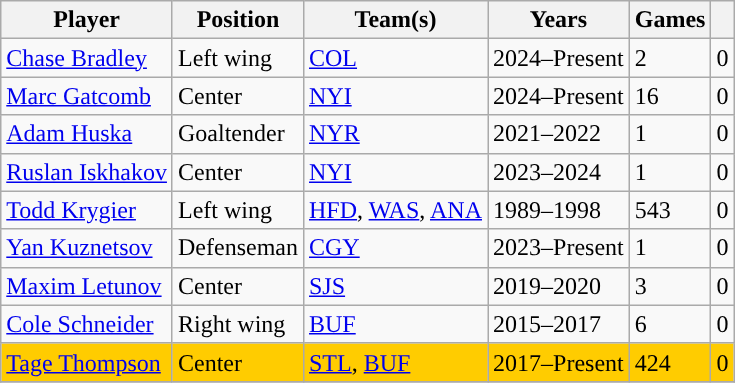<table class="wikitable">
<tr>
<th>Player</th>
<th>Position</th>
<th>Team(s)</th>
<th>Years</th>
<th>Games</th>
<th><a href='#'></a></th>
</tr>
<tr>
<td><a href='#'>Chase Bradley</a></td>
<td>Left wing</td>
<td><a href='#'>COL</a></td>
<td>2024–Present</td>
<td>2</td>
<td>0</td>
</tr>
<tr>
<td><a href='#'>Marc Gatcomb</a></td>
<td>Center</td>
<td><a href='#'>NYI</a></td>
<td>2024–Present</td>
<td>16</td>
<td>0</td>
</tr>
<tr>
<td><a href='#'>Adam Huska</a></td>
<td>Goaltender</td>
<td><a href='#'>NYR</a></td>
<td>2021–2022</td>
<td>1</td>
<td>0</td>
</tr>
<tr>
<td><a href='#'>Ruslan Iskhakov</a></td>
<td>Center</td>
<td><a href='#'>NYI</a></td>
<td>2023–2024</td>
<td>1</td>
<td>0</td>
</tr>
<tr>
<td><a href='#'>Todd Krygier</a></td>
<td>Left wing</td>
<td><a href='#'>HFD</a>, <a href='#'>WAS</a>, <a href='#'>ANA</a></td>
<td>1989–1998</td>
<td>543</td>
<td>0</td>
</tr>
<tr>
<td><a href='#'>Yan Kuznetsov</a></td>
<td>Defenseman</td>
<td><a href='#'>CGY</a></td>
<td>2023–Present</td>
<td>1</td>
<td>0</td>
</tr>
<tr>
<td><a href='#'>Maxim Letunov</a></td>
<td>Center</td>
<td><a href='#'>SJS</a></td>
<td>2019–2020</td>
<td>3</td>
<td>0</td>
</tr>
<tr>
<td><a href='#'>Cole Schneider</a></td>
<td>Right wing</td>
<td><a href='#'>BUF</a></td>
<td>2015–2017</td>
<td>6</td>
<td>0</td>
</tr>
<tr bgcolor=#FFCC00>
<td><a href='#'>Tage Thompson</a></td>
<td>Center</td>
<td><a href='#'>STL</a>, <a href='#'>BUF</a></td>
<td>2017–Present</td>
<td>424</td>
<td>0</td>
</tr>
<tr>
</tr>
</table>
